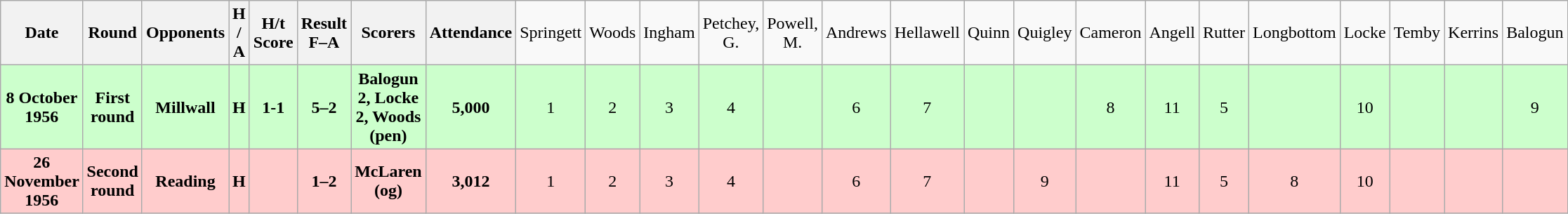<table class="wikitable" style="text-align:center">
<tr>
<th><strong>Date</strong></th>
<th><strong>Round</strong></th>
<th><strong>Opponents</strong></th>
<th><strong>H / A</strong></th>
<th><strong>H/t Score</strong></th>
<th><strong>Result<br>F–A</strong></th>
<th><strong>Scorers</strong></th>
<th><strong>Attendance</strong></th>
<td>Springett</td>
<td>Woods</td>
<td>Ingham</td>
<td>Petchey, G.</td>
<td>Powell, M.</td>
<td>Andrews</td>
<td>Hellawell</td>
<td>Quinn</td>
<td>Quigley</td>
<td>Cameron</td>
<td>Angell</td>
<td>Rutter</td>
<td>Longbottom</td>
<td>Locke</td>
<td>Temby</td>
<td>Kerrins</td>
<td>Balogun</td>
</tr>
<tr bgcolor="#ccffcc">
<td><strong>8 October 1956</strong></td>
<td><strong>First round</strong></td>
<td><strong>Millwall</strong></td>
<td><strong>H</strong></td>
<td><strong>1-1</strong></td>
<td><strong>5–2</strong></td>
<td><strong>Balogun 2, Locke 2, Woods (pen)</strong></td>
<td><strong>5,000</strong></td>
<td>1</td>
<td>2</td>
<td>3</td>
<td>4</td>
<td></td>
<td>6</td>
<td>7</td>
<td></td>
<td></td>
<td>8</td>
<td>11</td>
<td>5</td>
<td></td>
<td>10</td>
<td></td>
<td></td>
<td>9</td>
</tr>
<tr bgcolor="#ffcccc">
<td><strong>26 November 1956</strong></td>
<td><strong>Second round</strong></td>
<td><strong>Reading</strong></td>
<td><strong>H</strong></td>
<td></td>
<td><strong>1–2</strong></td>
<td><strong>McLaren (og)</strong></td>
<td><strong>3,012</strong></td>
<td>1</td>
<td>2</td>
<td>3</td>
<td>4</td>
<td></td>
<td>6</td>
<td>7</td>
<td></td>
<td>9</td>
<td></td>
<td>11</td>
<td>5</td>
<td>8</td>
<td>10</td>
<td></td>
<td></td>
<td></td>
</tr>
</table>
